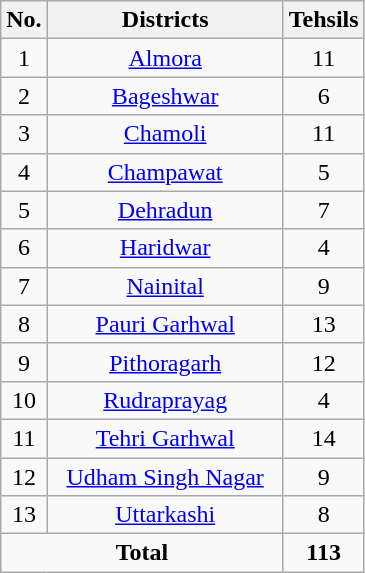<table class="wikitable sortable" style="text-align:center">
<tr style="background:#ffffdd; color:#000;">
<th>No.</th>
<th align=Centre width=150px>Districts</th>
<th>Tehsils</th>
</tr>
<tr valign=top>
<td>1</td>
<td><a href='#'>Almora</a></td>
<td>11</td>
</tr>
<tr valign=top>
<td>2</td>
<td><a href='#'>Bageshwar</a></td>
<td>6</td>
</tr>
<tr valign=top>
<td>3</td>
<td><a href='#'>Chamoli</a></td>
<td>11</td>
</tr>
<tr valign=top>
<td>4</td>
<td><a href='#'>Champawat</a></td>
<td>5</td>
</tr>
<tr valign=top>
<td>5</td>
<td><a href='#'>Dehradun</a></td>
<td>7</td>
</tr>
<tr valign=top>
<td>6</td>
<td><a href='#'>Haridwar</a></td>
<td>4</td>
</tr>
<tr valign=top>
<td>7</td>
<td><a href='#'>Nainital</a></td>
<td>9</td>
</tr>
<tr valign=top>
<td>8</td>
<td><a href='#'>Pauri Garhwal</a></td>
<td>13</td>
</tr>
<tr valign=top>
<td>9</td>
<td><a href='#'>Pithoragarh</a></td>
<td>12</td>
</tr>
<tr valign=top>
<td>10</td>
<td><a href='#'>Rudraprayag</a></td>
<td>4</td>
</tr>
<tr valign=top>
<td>11</td>
<td><a href='#'>Tehri Garhwal</a></td>
<td>14</td>
</tr>
<tr valign=top>
<td>12</td>
<td><a href='#'>Udham Singh Nagar</a></td>
<td>9</td>
</tr>
<tr valign=top>
<td>13</td>
<td><a href='#'>Uttarkashi</a></td>
<td>8</td>
</tr>
<tr>
<td colspan="2"><strong>Total</strong></td>
<td><strong>113</strong></td>
</tr>
</table>
